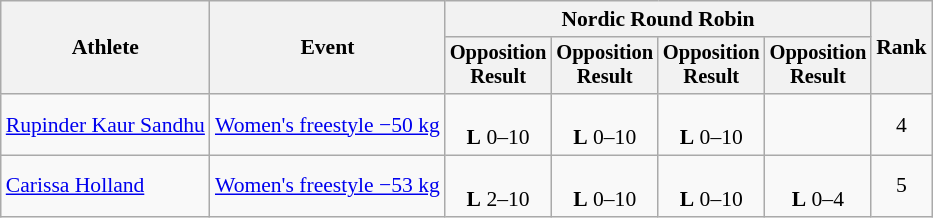<table class=wikitable style=font-size:90%;text-align:center>
<tr>
<th rowspan=2>Athlete</th>
<th rowspan=2>Event</th>
<th colspan=4>Nordic Round Robin</th>
<th rowspan=2>Rank</th>
</tr>
<tr style=font-size:95%>
<th>Opposition<br>Result</th>
<th>Opposition<br>Result</th>
<th>Opposition<br>Result</th>
<th>Opposition<br>Result</th>
</tr>
<tr>
<td align=left><a href='#'>Rupinder Kaur Sandhu</a></td>
<td align=left><a href='#'>Women's freestyle −50 kg</a></td>
<td><br><strong>L</strong> 0–10</td>
<td><br><strong>L</strong> 0–10</td>
<td><br><strong>L</strong> 0–10</td>
<td></td>
<td>4</td>
</tr>
<tr>
<td align=left><a href='#'>Carissa Holland</a></td>
<td align=left><a href='#'>Women's freestyle −53 kg</a></td>
<td><br><strong>L</strong> 2–10</td>
<td><br><strong>L</strong> 0–10</td>
<td><br><strong>L</strong> 0–10</td>
<td><br><strong>L</strong> 0–4</td>
<td>5</td>
</tr>
</table>
